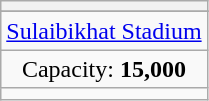<table class="wikitable" style="text-align:center">
<tr>
<th colspan="1"></th>
</tr>
<tr ! >
</tr>
<tr>
<td><a href='#'>Sulaibikhat Stadium</a></td>
</tr>
<tr>
<td>Capacity: <strong>15,000</strong></td>
</tr>
<tr>
<td></td>
</tr>
</table>
